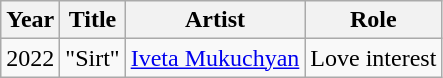<table class="wikitable">
<tr>
<th>Year</th>
<th>Title</th>
<th>Artist</th>
<th>Role</th>
</tr>
<tr>
<td>2022</td>
<td>"Sirt"</td>
<td><a href='#'>Iveta Mukuchyan</a></td>
<td>Love interest</td>
</tr>
</table>
